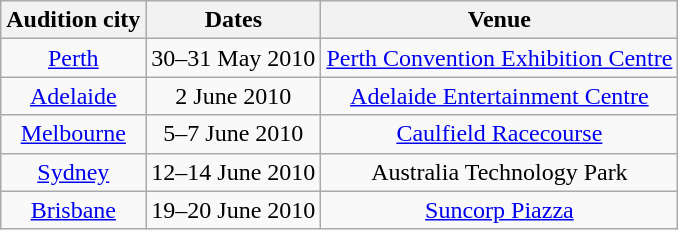<table class=wikitable style=text-align:center;>
<tr>
<th>Audition city</th>
<th>Dates</th>
<th>Venue</th>
</tr>
<tr>
<td><a href='#'>Perth</a></td>
<td>30–31 May 2010</td>
<td><a href='#'>Perth Convention Exhibition Centre</a></td>
</tr>
<tr>
<td><a href='#'>Adelaide</a></td>
<td>2 June 2010</td>
<td><a href='#'>Adelaide Entertainment Centre</a></td>
</tr>
<tr>
<td><a href='#'>Melbourne</a></td>
<td>5–7 June 2010</td>
<td><a href='#'>Caulfield Racecourse</a></td>
</tr>
<tr>
<td><a href='#'>Sydney</a></td>
<td>12–14 June 2010</td>
<td>Australia Technology Park</td>
</tr>
<tr>
<td><a href='#'>Brisbane</a></td>
<td>19–20 June 2010</td>
<td><a href='#'>Suncorp Piazza</a></td>
</tr>
</table>
